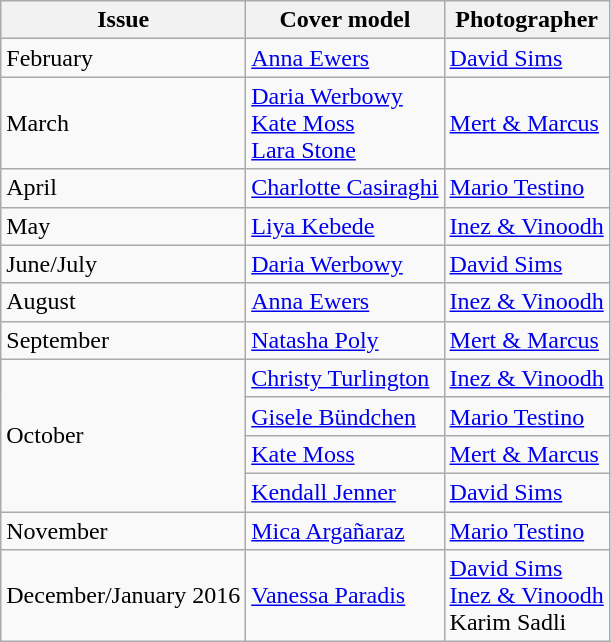<table class="sortable wikitable">
<tr>
<th>Issue</th>
<th>Cover model</th>
<th>Photographer</th>
</tr>
<tr>
<td>February</td>
<td><a href='#'>Anna Ewers</a></td>
<td><a href='#'>David Sims</a></td>
</tr>
<tr>
<td>March</td>
<td><a href='#'>Daria Werbowy</a><br><a href='#'>Kate Moss</a><br><a href='#'>Lara Stone</a></td>
<td><a href='#'>Mert & Marcus</a></td>
</tr>
<tr>
<td>April</td>
<td><a href='#'>Charlotte Casiraghi</a></td>
<td><a href='#'>Mario Testino</a></td>
</tr>
<tr>
<td>May</td>
<td><a href='#'>Liya Kebede</a></td>
<td><a href='#'>Inez & Vinoodh</a></td>
</tr>
<tr>
<td>June/July</td>
<td><a href='#'>Daria Werbowy</a></td>
<td><a href='#'>David Sims</a></td>
</tr>
<tr>
<td>August</td>
<td><a href='#'>Anna Ewers</a></td>
<td><a href='#'>Inez & Vinoodh</a></td>
</tr>
<tr>
<td>September</td>
<td><a href='#'>Natasha Poly</a></td>
<td><a href='#'>Mert & Marcus</a></td>
</tr>
<tr>
<td rowspan=4>October</td>
<td><a href='#'>Christy Turlington</a></td>
<td><a href='#'>Inez & Vinoodh</a></td>
</tr>
<tr>
<td><a href='#'>Gisele Bündchen</a></td>
<td><a href='#'>Mario Testino</a></td>
</tr>
<tr>
<td><a href='#'>Kate Moss</a></td>
<td><a href='#'>Mert & Marcus</a></td>
</tr>
<tr>
<td><a href='#'>Kendall Jenner</a></td>
<td><a href='#'>David Sims</a></td>
</tr>
<tr>
<td>November</td>
<td><a href='#'>Mica Argañaraz</a></td>
<td><a href='#'>Mario Testino</a></td>
</tr>
<tr>
<td>December/January 2016</td>
<td><a href='#'>Vanessa Paradis</a></td>
<td><a href='#'>David Sims</a> <br> <a href='#'>Inez & Vinoodh</a> <br> Karim Sadli</td>
</tr>
</table>
